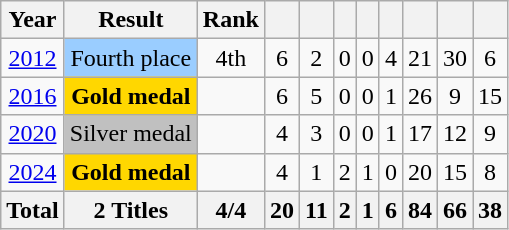<table class="wikitable" style="font-size: 100%; text-align: center;">
<tr>
<th>Year</th>
<th>Result</th>
<th>Rank</th>
<th></th>
<th></th>
<th></th>
<th></th>
<th></th>
<th></th>
<th></th>
<th></th>
</tr>
<tr>
<td> <a href='#'>2012</a></td>
<td style="background:#9acdff;">Fourth place</td>
<td>4th</td>
<td>6</td>
<td>2</td>
<td>0</td>
<td>0</td>
<td>4</td>
<td>21</td>
<td>30</td>
<td>6</td>
</tr>
<tr>
<td> <a href='#'>2016</a></td>
<td style="background:gold;"><strong>Gold medal</strong></td>
<td></td>
<td>6</td>
<td>5</td>
<td>0</td>
<td>0</td>
<td>1</td>
<td>26</td>
<td>9</td>
<td>15</td>
</tr>
<tr>
<td> <a href='#'>2020</a></td>
<td style="background:silver;">Silver medal</td>
<td></td>
<td>4</td>
<td>3</td>
<td>0</td>
<td>0</td>
<td>1</td>
<td>17</td>
<td>12</td>
<td>9</td>
</tr>
<tr>
<td> <a href='#'>2024</a></td>
<td style="background:gold;"><strong>Gold medal</strong></td>
<td></td>
<td>4</td>
<td>1</td>
<td>2</td>
<td>1</td>
<td>0</td>
<td>20</td>
<td>15</td>
<td>8</td>
</tr>
<tr>
<th>Total</th>
<th>2 Titles</th>
<th>4/4</th>
<th>20</th>
<th>11</th>
<th>2</th>
<th>1</th>
<th>6</th>
<th>84</th>
<th>66</th>
<th>38</th>
</tr>
</table>
